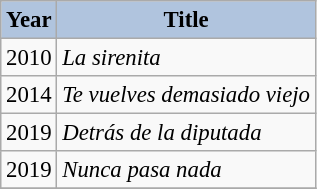<table class="wikitable" style="font-size: 95%;">
<tr>
<th style="background-color: #B0C4DE;">Year</th>
<th style="background-color: #B0C4DE;">Title</th>
</tr>
<tr>
<td>2010</td>
<td><em>La sirenita</em></td>
</tr>
<tr>
<td>2014</td>
<td><em>Te vuelves demasiado viejo</em></td>
</tr>
<tr>
<td>2019</td>
<td><em>Detrás de la diputada</em></td>
</tr>
<tr>
<td>2019</td>
<td><em>Nunca pasa nada</em></td>
</tr>
<tr>
</tr>
</table>
